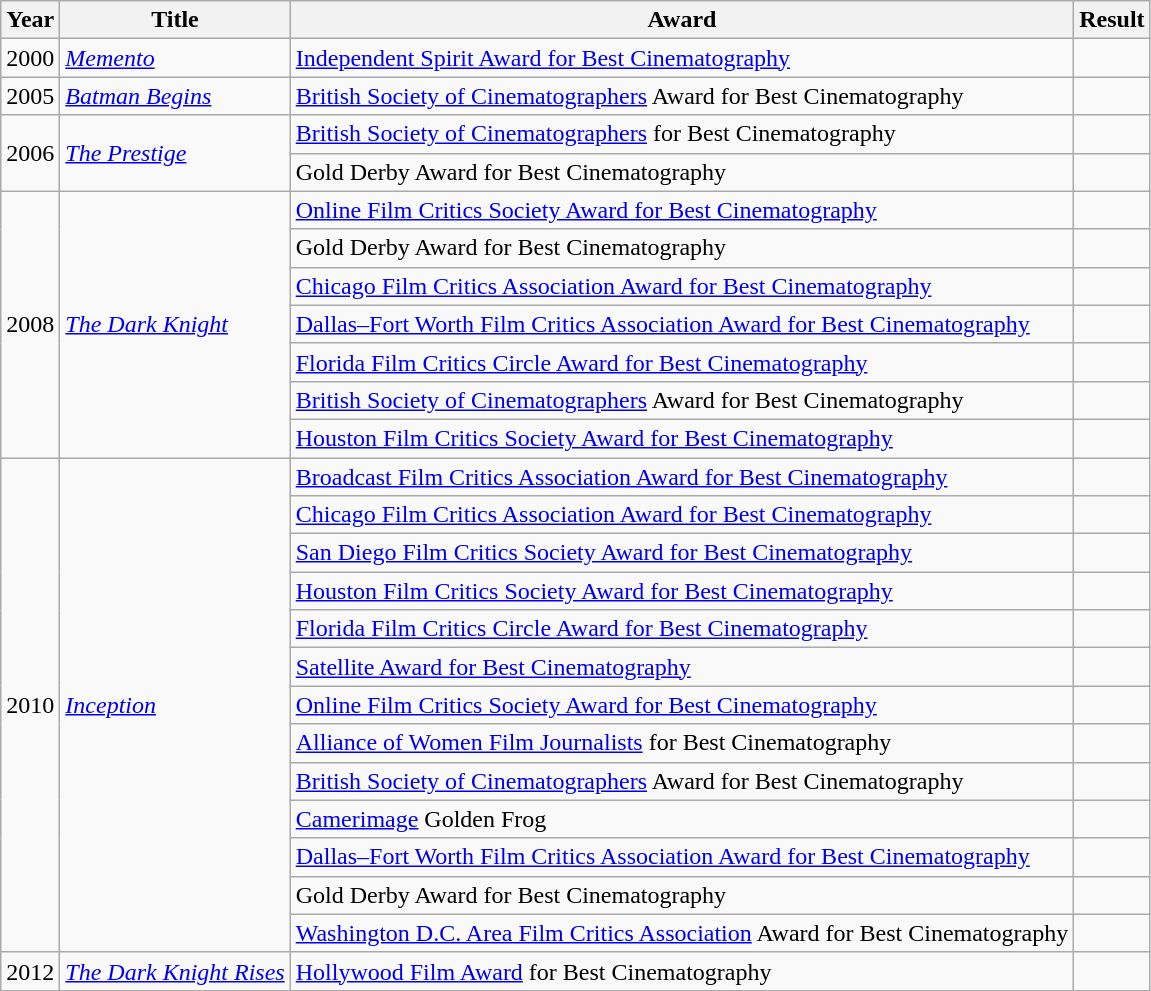<table class="wikitable">
<tr>
<th>Year</th>
<th>Title</th>
<th>Award</th>
<th>Result</th>
</tr>
<tr>
<td>2000</td>
<td><em><a href='#'>Memento</a></em></td>
<td><a href='#'>Independent Spirit Award for Best Cinematography</a></td>
<td></td>
</tr>
<tr>
<td>2005</td>
<td><em><a href='#'>Batman Begins</a></em></td>
<td><a href='#'>British Society of Cinematographers</a> Award for Best Cinematography</td>
<td></td>
</tr>
<tr>
<td rowspan=2>2006</td>
<td rowspan=2><em><a href='#'>The Prestige</a></em></td>
<td><a href='#'>British Society of Cinematographers</a> for Best Cinematography</td>
<td></td>
</tr>
<tr>
<td>Gold Derby Award for Best Cinematography</td>
<td></td>
</tr>
<tr>
<td rowspan=7>2008</td>
<td rowspan=7><em><a href='#'>The Dark Knight</a></em></td>
<td><a href='#'>Online Film Critics Society Award for Best Cinematography</a></td>
<td></td>
</tr>
<tr>
<td>Gold Derby Award for Best Cinematography</td>
<td></td>
</tr>
<tr>
<td><a href='#'>Chicago Film Critics Association Award for Best Cinematography</a></td>
<td></td>
</tr>
<tr>
<td><a href='#'>Dallas–Fort Worth Film Critics Association Award for Best Cinematography</a></td>
<td></td>
</tr>
<tr>
<td><a href='#'>Florida Film Critics Circle Award for Best Cinematography</a></td>
<td></td>
</tr>
<tr>
<td><a href='#'>British Society of Cinematographers</a> Award for Best Cinematography</td>
<td></td>
</tr>
<tr>
<td><a href='#'>Houston Film Critics Society Award for Best Cinematography</a></td>
<td></td>
</tr>
<tr>
<td rowspan=13>2010</td>
<td rowspan=13><em><a href='#'>Inception</a></em></td>
<td><a href='#'>Broadcast Film Critics Association Award for Best Cinematography</a></td>
<td></td>
</tr>
<tr>
<td><a href='#'>Chicago Film Critics Association Award for Best Cinematography</a></td>
<td></td>
</tr>
<tr>
<td><a href='#'>San Diego Film Critics Society Award for Best Cinematography</a></td>
<td></td>
</tr>
<tr>
<td><a href='#'>Houston Film Critics Society Award for Best Cinematography</a></td>
<td></td>
</tr>
<tr>
<td><a href='#'>Florida Film Critics Circle Award for Best Cinematography</a></td>
<td></td>
</tr>
<tr>
<td><a href='#'>Satellite Award for Best Cinematography</a></td>
<td></td>
</tr>
<tr>
<td><a href='#'>Online Film Critics Society Award for Best Cinematography</a></td>
<td></td>
</tr>
<tr>
<td><a href='#'>Alliance of Women Film Journalists</a> for Best Cinematography</td>
<td></td>
</tr>
<tr>
<td><a href='#'>British Society of Cinematographers</a> Award for Best Cinematography</td>
<td></td>
</tr>
<tr>
<td><a href='#'>Camerimage</a> Golden Frog</td>
<td></td>
</tr>
<tr>
<td><a href='#'>Dallas–Fort Worth Film Critics Association Award for Best Cinematography</a></td>
<td></td>
</tr>
<tr>
<td>Gold Derby Award for Best Cinematography</td>
<td></td>
</tr>
<tr>
<td><a href='#'>Washington D.C. Area Film Critics Association</a> Award for Best Cinematography</td>
<td></td>
</tr>
<tr>
<td>2012</td>
<td><em><a href='#'>The Dark Knight Rises</a></em></td>
<td><a href='#'>Hollywood Film Award</a> for Best Cinematography</td>
<td></td>
</tr>
<tr>
</tr>
</table>
